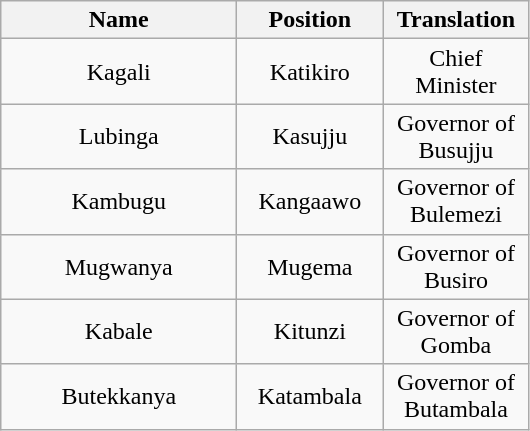<table class="wikitable" style="text-align: center">
<tr>
<th width=150>Name</th>
<th width=90>Position</th>
<th width=90>Translation</th>
</tr>
<tr>
<td>Kagali</td>
<td>Katikiro</td>
<td>Chief Minister</td>
</tr>
<tr>
<td>Lubinga</td>
<td>Kasujju</td>
<td>Governor of Busujju</td>
</tr>
<tr>
<td>Kambugu</td>
<td>Kangaawo</td>
<td>Governor of Bulemezi</td>
</tr>
<tr>
<td>Mugwanya</td>
<td>Mugema</td>
<td>Governor of Busiro</td>
</tr>
<tr>
<td>Kabale</td>
<td>Kitunzi</td>
<td>Governor of Gomba</td>
</tr>
<tr>
<td>Butekkanya</td>
<td>Katambala</td>
<td>Governor of Butambala</td>
</tr>
</table>
